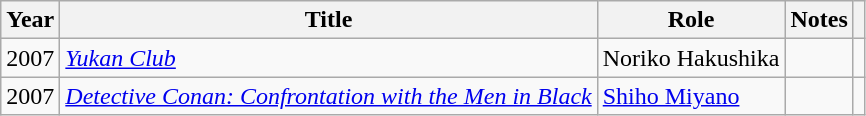<table class="wikitable">
<tr>
<th>Year</th>
<th>Title</th>
<th>Role</th>
<th class="unsortable">Notes</th>
<th class="unsortable"></th>
</tr>
<tr>
<td>2007</td>
<td><em><a href='#'>Yukan Club</a></em></td>
<td>Noriko Hakushika</td>
<td></td>
<td></td>
</tr>
<tr>
<td>2007</td>
<td><em><a href='#'>Detective Conan: Confrontation with the Men in Black</a></em></td>
<td><a href='#'>Shiho Miyano</a></td>
<td></td>
<td></td>
</tr>
</table>
